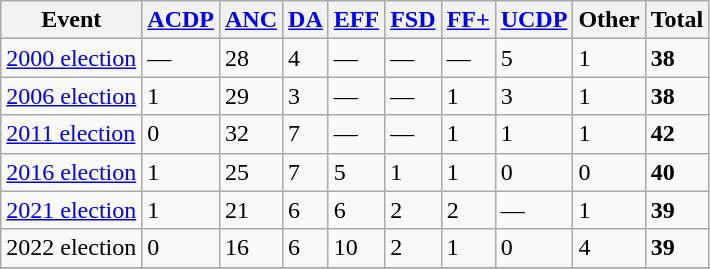<table class="wikitable">
<tr>
<th>Event</th>
<th><a href='#'>ACDP</a></th>
<th><a href='#'>ANC</a></th>
<th><a href='#'>DA</a></th>
<th><a href='#'>EFF</a></th>
<th><a href='#'>FSD</a></th>
<th><a href='#'>FF+</a></th>
<th><a href='#'>UCDP</a></th>
<th>Other</th>
<th>Total</th>
</tr>
<tr>
<td><a href='#'>2000 election</a></td>
<td>—</td>
<td>28</td>
<td>4</td>
<td>—</td>
<td>—</td>
<td>—</td>
<td>5</td>
<td>1</td>
<td><strong>38</strong></td>
</tr>
<tr>
<td><a href='#'>2006 election</a></td>
<td>1</td>
<td>29</td>
<td>3</td>
<td>—</td>
<td>—</td>
<td>1</td>
<td>3</td>
<td>1</td>
<td><strong>38</strong></td>
</tr>
<tr>
<td><a href='#'>2011 election</a></td>
<td>0</td>
<td>32</td>
<td>7</td>
<td>—</td>
<td>—</td>
<td>1</td>
<td>1</td>
<td>1</td>
<td><strong>42</strong></td>
</tr>
<tr>
<td><a href='#'>2016 election</a></td>
<td>1</td>
<td>25</td>
<td>7</td>
<td>5</td>
<td>1</td>
<td>1</td>
<td>0</td>
<td>0</td>
<td><strong>40</strong></td>
</tr>
<tr>
<td><a href='#'>2021 election</a></td>
<td>1</td>
<td>21</td>
<td>6</td>
<td>6</td>
<td>2</td>
<td>2</td>
<td>—</td>
<td>1</td>
<td><strong>39</strong></td>
</tr>
<tr>
<td>2022 election</td>
<td>0</td>
<td>16</td>
<td>6</td>
<td>10</td>
<td>2</td>
<td>1</td>
<td>0</td>
<td>4</td>
<td><strong>39</strong></td>
</tr>
<tr>
</tr>
</table>
